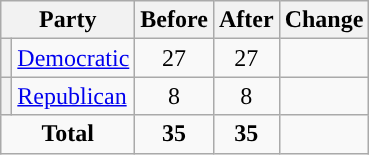<table class="wikitable" style="text-align:center;">
<tr>
<th colspan="2">Party</th>
<th>Before</th>
<th>After</th>
<th>Change</th>
</tr>
<tr>
<th style="background-color:"></th>
<td style="text-align:left;"><a href='#'>Democratic</a></td>
<td>27</td>
<td>27</td>
<td></td>
</tr>
<tr>
<th style="background-color:"></th>
<td style="text-align:left;"><a href='#'>Republican</a></td>
<td>8</td>
<td>8</td>
<td></td>
</tr>
<tr>
<td colspan="2"><strong>Total</strong></td>
<td><strong>35</strong></td>
<td><strong>35</strong></td>
<td></td>
</tr>
</table>
